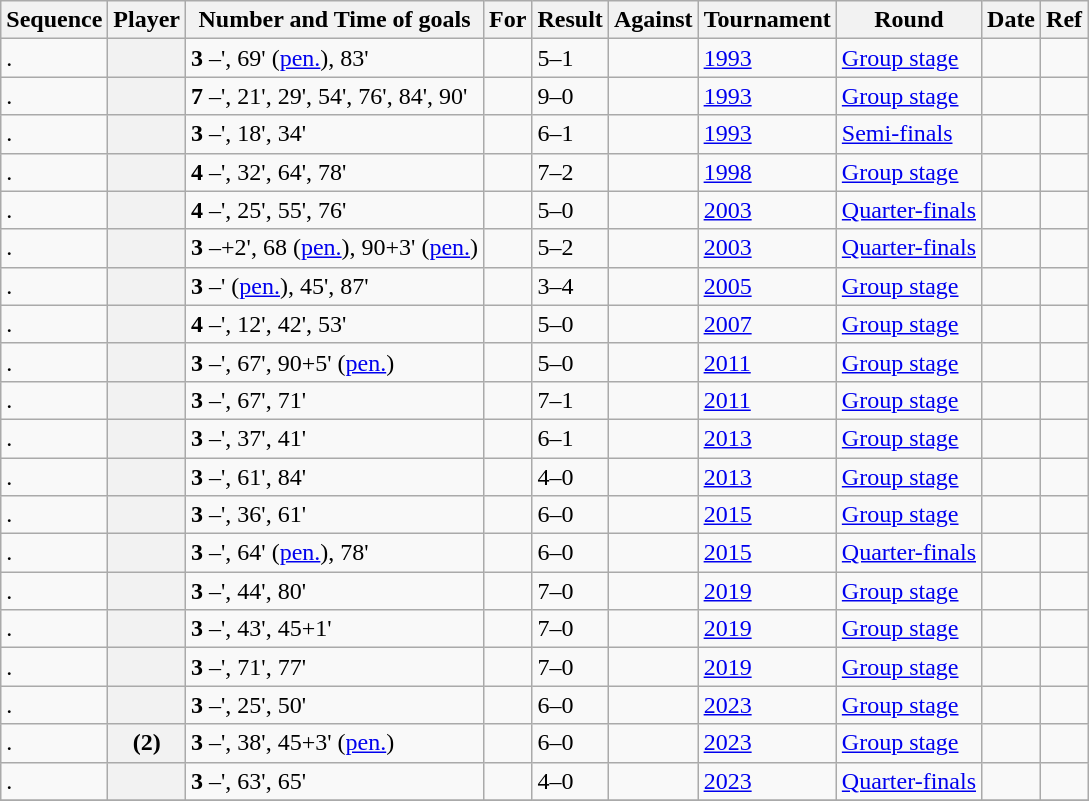<table class="wikitable plainrowheaders sortable">
<tr>
<th scope=col>Sequence</th>
<th scope=col>Player</th>
<th scope=col>Number and Time of goals</th>
<th scope=col>For</th>
<th scope=col>Result</th>
<th scope=col>Against</th>
<th scope=col>Tournament</th>
<th scope=col>Round</th>
<th scope=col>Date</th>
<th scope=col>Ref</th>
</tr>
<tr>
<td>.</td>
<th scope=row></th>
<td><strong>3</strong> –', 69' (<a href='#'>pen.</a>), 83'</td>
<td></td>
<td> 5–1</td>
<td></td>
<td><a href='#'>1993</a></td>
<td> <a href='#'>Group stage</a></td>
<td></td>
<td></td>
</tr>
<tr>
<td>.</td>
<th scope=row></th>
<td><strong>7</strong> –', 21', 29', 54', 76', 84', 90'</td>
<td></td>
<td> 9–0</td>
<td></td>
<td><a href='#'>1993</a></td>
<td> <a href='#'>Group stage</a></td>
<td></td>
<td></td>
</tr>
<tr>
<td>.</td>
<th scope=row></th>
<td><strong>3</strong> –', 18', 34'</td>
<td></td>
<td> 6–1</td>
<td></td>
<td><a href='#'>1993</a></td>
<td> <a href='#'>Semi-finals</a></td>
<td></td>
<td></td>
</tr>
<tr>
<td>.</td>
<th scope=row></th>
<td><strong>4</strong> –', 32', 64', 78'</td>
<td></td>
<td> 7–2</td>
<td></td>
<td><a href='#'>1998</a></td>
<td> <a href='#'>Group stage</a></td>
<td></td>
<td></td>
</tr>
<tr>
<td>.</td>
<th scope=row></th>
<td><strong>4</strong> –', 25', 55', 76'</td>
<td></td>
<td> 5–0</td>
<td></td>
<td><a href='#'>2003</a></td>
<td> <a href='#'>Quarter-finals</a></td>
<td></td>
<td></td>
</tr>
<tr>
<td>.</td>
<th scope=row></th>
<td><strong>3</strong> –+2', 68 (<a href='#'>pen.</a>), 90+3' (<a href='#'>pen.</a>)</td>
<td></td>
<td> 5–2</td>
<td></td>
<td><a href='#'>2003</a></td>
<td> <a href='#'>Quarter-finals</a></td>
<td></td>
<td></td>
</tr>
<tr>
<td>.</td>
<th scope=row></th>
<td><strong>3</strong> –' (<a href='#'>pen.</a>), 45', 87'</td>
<td></td>
<td> 3–4</td>
<td></td>
<td><a href='#'>2005</a></td>
<td> <a href='#'>Group stage</a></td>
<td></td>
<td></td>
</tr>
<tr>
<td>.</td>
<th scope=row></th>
<td><strong>4</strong> –', 12', 42', 53'</td>
<td></td>
<td> 5–0</td>
<td></td>
<td><a href='#'>2007</a></td>
<td> <a href='#'>Group stage</a></td>
<td></td>
<td></td>
</tr>
<tr>
<td>.</td>
<th scope=row></th>
<td><strong>3</strong> –', 67', 90+5' (<a href='#'>pen.</a>)</td>
<td></td>
<td> 5–0</td>
<td></td>
<td><a href='#'>2011</a></td>
<td> <a href='#'>Group stage</a></td>
<td></td>
<td></td>
</tr>
<tr>
<td>.</td>
<th scope=row></th>
<td><strong>3</strong> –', 67', 71'</td>
<td></td>
<td> 7–1</td>
<td></td>
<td><a href='#'>2011</a></td>
<td> <a href='#'>Group stage</a></td>
<td></td>
<td></td>
</tr>
<tr>
<td>.</td>
<th scope=row></th>
<td><strong>3</strong> –', 37', 41'</td>
<td></td>
<td> 6–1</td>
<td></td>
<td><a href='#'>2013</a></td>
<td> <a href='#'>Group stage</a></td>
<td></td>
<td></td>
</tr>
<tr>
<td>.</td>
<th scope=row></th>
<td><strong>3</strong> –', 61', 84'</td>
<td></td>
<td> 4–0</td>
<td></td>
<td><a href='#'>2013</a></td>
<td> <a href='#'>Group stage</a></td>
<td></td>
<td></td>
</tr>
<tr>
<td>.</td>
<th scope=row></th>
<td><strong>3</strong> –', 36', 61'</td>
<td></td>
<td> 6–0</td>
<td></td>
<td><a href='#'>2015</a></td>
<td> <a href='#'>Group stage</a></td>
<td></td>
<td></td>
</tr>
<tr>
<td>.</td>
<th scope=row></th>
<td><strong>3</strong> –', 64' (<a href='#'>pen.</a>), 78'</td>
<td></td>
<td> 6–0</td>
<td></td>
<td><a href='#'>2015</a></td>
<td> <a href='#'>Quarter-finals</a></td>
<td></td>
<td></td>
</tr>
<tr>
<td>.</td>
<th scope=row></th>
<td><strong>3</strong> –', 44', 80'</td>
<td></td>
<td> 7–0</td>
<td></td>
<td><a href='#'>2019</a></td>
<td> <a href='#'>Group stage</a></td>
<td></td>
<td></td>
</tr>
<tr>
<td>.</td>
<th scope=row></th>
<td><strong>3</strong> –', 43', 45+1'</td>
<td></td>
<td> 7–0</td>
<td></td>
<td><a href='#'>2019</a></td>
<td> <a href='#'>Group stage</a></td>
<td></td>
<td></td>
</tr>
<tr>
<td>.</td>
<th scope=row></th>
<td><strong>3</strong> –', 71', 77'</td>
<td></td>
<td> 7–0</td>
<td></td>
<td><a href='#'>2019</a></td>
<td> <a href='#'>Group stage</a></td>
<td></td>
<td></td>
</tr>
<tr>
<td>.</td>
<th scope=row></th>
<td><strong>3</strong> –', 25', 50'</td>
<td></td>
<td> 6–0</td>
<td></td>
<td><a href='#'>2023</a></td>
<td> <a href='#'>Group stage</a></td>
<td></td>
<td></td>
</tr>
<tr>
<td>.</td>
<th scope=row> (2)</th>
<td><strong>3</strong> –', 38', 45+3' (<a href='#'>pen.</a>)</td>
<td></td>
<td> 6–0</td>
<td></td>
<td><a href='#'>2023</a></td>
<td> <a href='#'>Group stage</a></td>
<td></td>
<td></td>
</tr>
<tr>
<td>.</td>
<th scope=row></th>
<td><strong>3</strong> –', 63', 65'</td>
<td></td>
<td> 4–0</td>
<td></td>
<td><a href='#'>2023</a></td>
<td> <a href='#'>Quarter-finals</a></td>
<td></td>
<td></td>
</tr>
<tr>
</tr>
</table>
